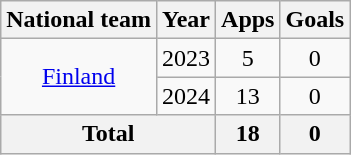<table class="wikitable" style="text-align:center">
<tr>
<th>National team</th>
<th>Year</th>
<th>Apps</th>
<th>Goals</th>
</tr>
<tr>
<td rowspan="2"><a href='#'>Finland</a></td>
<td>2023</td>
<td>5</td>
<td>0</td>
</tr>
<tr>
<td>2024</td>
<td>13</td>
<td>0</td>
</tr>
<tr>
<th colspan="2">Total</th>
<th>18</th>
<th>0</th>
</tr>
</table>
